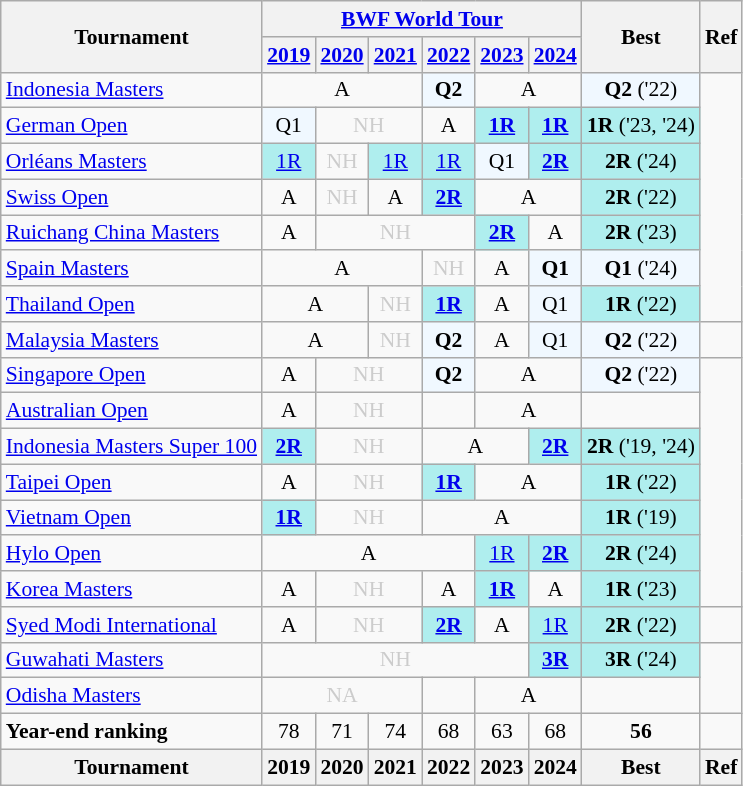<table style='font-size: 90%; text-align:center;' class='wikitable'>
<tr>
<th rowspan="2">Tournament</th>
<th colspan="6"><a href='#'>BWF World Tour</a></th>
<th rowspan="2">Best</th>
<th rowspan="2">Ref</th>
</tr>
<tr>
<th><a href='#'>2019</a></th>
<th><a href='#'>2020</a></th>
<th><a href='#'>2021</a></th>
<th><a href='#'>2022</a></th>
<th><a href='#'>2023</a></th>
<th><a href='#'>2024</a></th>
</tr>
<tr>
<td align=left><a href='#'>Indonesia Masters</a></td>
<td colspan="3">A</td>
<td 2022; bgcolor=F0F8FF><strong>Q2</strong></td>
<td colspan="2">A</td>
<td bgcolor=F0F8FF><strong>Q2</strong> ('22)</td>
</tr>
<tr>
<td align=left><a href='#'>German Open</a></td>
<td 2019; bgcolor=F0F8FF>Q1</td>
<td colspan="2" style=color:#ccc>NH</td>
<td>A</td>
<td bgcolor=AFEEEE><strong><a href='#'>1R</a></strong></td>
<td bgcolor=AFEEEE><strong><a href='#'>1R</a></strong></td>
<td bgcolor=AFEEEE><strong>1R</strong> ('23, '24)</td>
</tr>
<tr>
<td align=left><a href='#'>Orléans Masters</a></td>
<td bgcolor=AFEEEE><a href='#'>1R</a></td>
<td style=color:#ccc>NH</td>
<td bgcolor=AFEEEE><a href='#'>1R</a></td>
<td bgcolor=AFEEEE><a href='#'>1R</a></td>
<td 2023; bgcolor=F0F8FF>Q1</td>
<td bgcolor=AFEEEE><strong><a href='#'>2R</a></strong></td>
<td bgcolor=AFEEEE><strong>2R</strong> ('24)</td>
</tr>
<tr>
<td align=left><a href='#'>Swiss Open</a></td>
<td>A</td>
<td style=color:#ccc>NH</td>
<td>A</td>
<td bgcolor=AFEEEE><strong><a href='#'>2R</a></strong></td>
<td colspan="2">A</td>
<td bgcolor=AFEEEE><strong>2R</strong> ('22)</td>
</tr>
<tr>
<td align=left><a href='#'>Ruichang China Masters</a></td>
<td>A</td>
<td colspan="3" style=color:#ccc>NH</td>
<td bgcolor=AFEEEE><strong><a href='#'>2R</a></strong></td>
<td>A</td>
<td bgcolor=AFEEEE><strong>2R</strong> ('23)</td>
</tr>
<tr>
<td align=left><a href='#'>Spain Masters</a></td>
<td colspan="3">A</td>
<td style=color:#ccc>NH</td>
<td>A</td>
<td 2024; bgcolor=F0F8FF><strong>Q1</strong></td>
<td bgcolor=F0F8FF><strong>Q1</strong> ('24)</td>
</tr>
<tr>
<td align=left><a href='#'>Thailand Open</a></td>
<td colspan="2">A</td>
<td style=color:#ccc>NH</td>
<td bgcolor=AFEEEE><strong><a href='#'>1R</a></strong></td>
<td>A</td>
<td 2024; bgcolor=F0F8FF>Q1</td>
<td bgcolor=AFEEEE><strong>1R</strong> ('22)</td>
</tr>
<tr>
<td align=left><a href='#'>Malaysia Masters</a></td>
<td colspan="2">A</td>
<td style=color:#ccc>NH</td>
<td 2022; bgcolor=F0F8FF><strong>Q2</strong></td>
<td>A</td>
<td 2024; bgcolor=F0F8FF>Q1</td>
<td bgcolor=F0F8FF><strong>Q2</strong> ('22)</td>
<td></td>
</tr>
<tr>
<td align=left><a href='#'>Singapore Open</a></td>
<td>A</td>
<td colspan="2" style=color:#ccc>NH</td>
<td 2022; bgcolor=F0F8FF><strong>Q2</strong></td>
<td colspan="2">A</td>
<td bgcolor=F0F8FF><strong>Q2</strong> ('22)</td>
</tr>
<tr>
<td align=left><a href='#'>Australian Open</a></td>
<td>A</td>
<td colspan="2" style=color:#ccc>NH</td>
<td><a href='#'></a></td>
<td colspan="2">A</td>
<td></td>
</tr>
<tr>
<td align=left><a href='#'>Indonesia Masters Super 100</a></td>
<td bgcolor=AFEEEE><strong><a href='#'>2R</a></strong></td>
<td colspan="2" style=color:#ccc>NH</td>
<td colspan="2">A</td>
<td bgcolor=AFEEEE><strong><a href='#'>2R</a></strong></td>
<td bgcolor=AFEEEE><strong>2R</strong> ('19, '24)</td>
</tr>
<tr>
<td align=left><a href='#'>Taipei Open</a></td>
<td>A</td>
<td colspan="2" style=color:#ccc>NH</td>
<td bgcolor=AFEEEE><strong><a href='#'>1R</a></strong></td>
<td colspan="2">A</td>
<td bgcolor=AFEEEE><strong>1R</strong> ('22)</td>
</tr>
<tr>
<td align=left><a href='#'>Vietnam Open</a></td>
<td bgcolor=AFEEEE><a href='#'><strong>1R</strong></a></td>
<td colspan="2" style=color:#ccc>NH</td>
<td colspan="3">A</td>
<td bgcolor=AFEEEE><strong>1R</strong> ('19)</td>
</tr>
<tr>
<td align=left><a href='#'>Hylo Open</a></td>
<td colspan="4">A</td>
<td bgcolor=AFEEEE><a href='#'>1R</a></td>
<td bgcolor=AFEEEE><strong><a href='#'>2R</a></strong></td>
<td bgcolor=AFEEEE><strong>2R</strong> ('24)</td>
</tr>
<tr>
<td align=left><a href='#'>Korea Masters</a></td>
<td>A</td>
<td colspan="2" style=color:#ccc>NH</td>
<td>A</td>
<td bgcolor=AFEEEE><strong><a href='#'>1R</a></strong></td>
<td>A</td>
<td bgcolor=AFEEEE><strong>1R</strong> ('23)</td>
</tr>
<tr>
<td align=left><a href='#'>Syed Modi International</a></td>
<td>A</td>
<td colspan="2" style=color:#ccc>NH</td>
<td bgcolor=AFEEEE><strong><a href='#'>2R</a></strong></td>
<td>A</td>
<td bgcolor=AFEEEE><a href='#'>1R</a></td>
<td bgcolor=AFEEEE><strong>2R</strong> ('22)</td>
<td></td>
</tr>
<tr>
<td align=left><a href='#'>Guwahati Masters</a></td>
<td colspan="5" style=color:#ccc>NH</td>
<td bgcolor=AFEEEE><strong><a href='#'>3R</a></strong></td>
<td bgcolor=AFEEEE><strong>3R</strong> ('24)</td>
</tr>
<tr>
<td align=left><a href='#'>Odisha Masters</a></td>
<td colspan="3" style=color:#ccc>NA</td>
<td><a href='#'></a></td>
<td colspan="2">A</td>
<td></td>
</tr>
<tr>
<td align=left><strong>Year-end ranking</strong></td>
<td 2019;>78</td>
<td 2020;>71</td>
<td 2021;>74</td>
<td 2022;>68</td>
<td 2023;>63</td>
<td 2024;>68</td>
<td Best;><strong>56</strong></td>
<td></td>
</tr>
<tr>
<th>Tournament</th>
<th>2019</th>
<th>2020</th>
<th>2021</th>
<th>2022</th>
<th>2023</th>
<th>2024</th>
<th>Best</th>
<th>Ref</th>
</tr>
</table>
